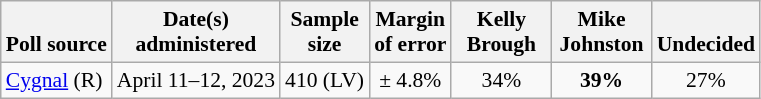<table class="wikitable" style="font-size:90%;text-align:center;">
<tr valign=bottom>
<th>Poll source</th>
<th>Date(s)<br>administered</th>
<th>Sample<br>size</th>
<th>Margin<br>of error</th>
<th style="width:60px;">Kelly<br>Brough</th>
<th style="width:60px;">Mike<br>Johnston</th>
<th>Undecided</th>
</tr>
<tr>
<td style="text-align:left;"><a href='#'>Cygnal</a> (R)</td>
<td>April 11–12, 2023</td>
<td>410 (LV)</td>
<td>± 4.8%</td>
<td>34%</td>
<td><strong>39%</strong></td>
<td>27%</td>
</tr>
</table>
